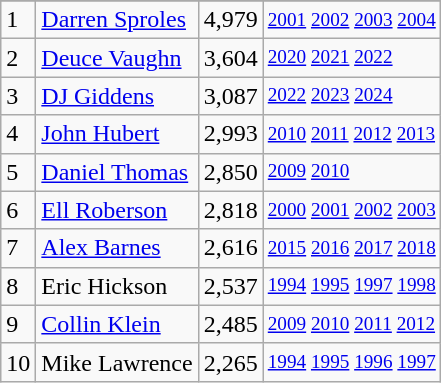<table class="wikitable">
<tr>
</tr>
<tr>
<td>1</td>
<td><a href='#'>Darren Sproles</a></td>
<td>4,979</td>
<td style="font-size:80%;"><a href='#'>2001</a> <a href='#'>2002</a> <a href='#'>2003</a> <a href='#'>2004</a></td>
</tr>
<tr>
<td>2</td>
<td><a href='#'>Deuce Vaughn</a></td>
<td>3,604</td>
<td style="font-size:80%;"><a href='#'>2020</a> <a href='#'>2021</a> <a href='#'>2022</a></td>
</tr>
<tr>
<td>3</td>
<td><a href='#'>DJ Giddens</a></td>
<td>3,087</td>
<td style="font-size:80%;"><a href='#'>2022</a> <a href='#'>2023</a> <a href='#'>2024</a></td>
</tr>
<tr>
<td>4</td>
<td><a href='#'>John Hubert</a></td>
<td>2,993</td>
<td style="font-size:80%;"><a href='#'>2010</a> <a href='#'>2011</a> <a href='#'>2012</a> <a href='#'>2013</a></td>
</tr>
<tr>
<td>5</td>
<td><a href='#'>Daniel Thomas</a></td>
<td>2,850</td>
<td style="font-size:80%;"><a href='#'>2009</a> <a href='#'>2010</a></td>
</tr>
<tr>
<td>6</td>
<td><a href='#'>Ell Roberson</a></td>
<td>2,818</td>
<td style="font-size:80%;"><a href='#'>2000</a> <a href='#'>2001</a> <a href='#'>2002</a> <a href='#'>2003</a></td>
</tr>
<tr>
<td>7</td>
<td><a href='#'>Alex Barnes</a></td>
<td>2,616</td>
<td style="font-size:80%;"><a href='#'>2015</a> <a href='#'>2016</a> <a href='#'>2017</a> <a href='#'>2018</a></td>
</tr>
<tr>
<td>8</td>
<td>Eric Hickson</td>
<td>2,537</td>
<td style="font-size:80%;"><a href='#'>1994</a> <a href='#'>1995</a> <a href='#'>1997</a> <a href='#'>1998</a></td>
</tr>
<tr>
<td>9</td>
<td><a href='#'>Collin Klein</a></td>
<td>2,485</td>
<td style="font-size:80%;"><a href='#'>2009</a> <a href='#'>2010</a> <a href='#'>2011</a> <a href='#'>2012</a></td>
</tr>
<tr>
<td>10</td>
<td>Mike Lawrence</td>
<td>2,265</td>
<td style="font-size:80%;"><a href='#'>1994</a> <a href='#'>1995</a> <a href='#'>1996</a> <a href='#'>1997</a></td>
</tr>
</table>
